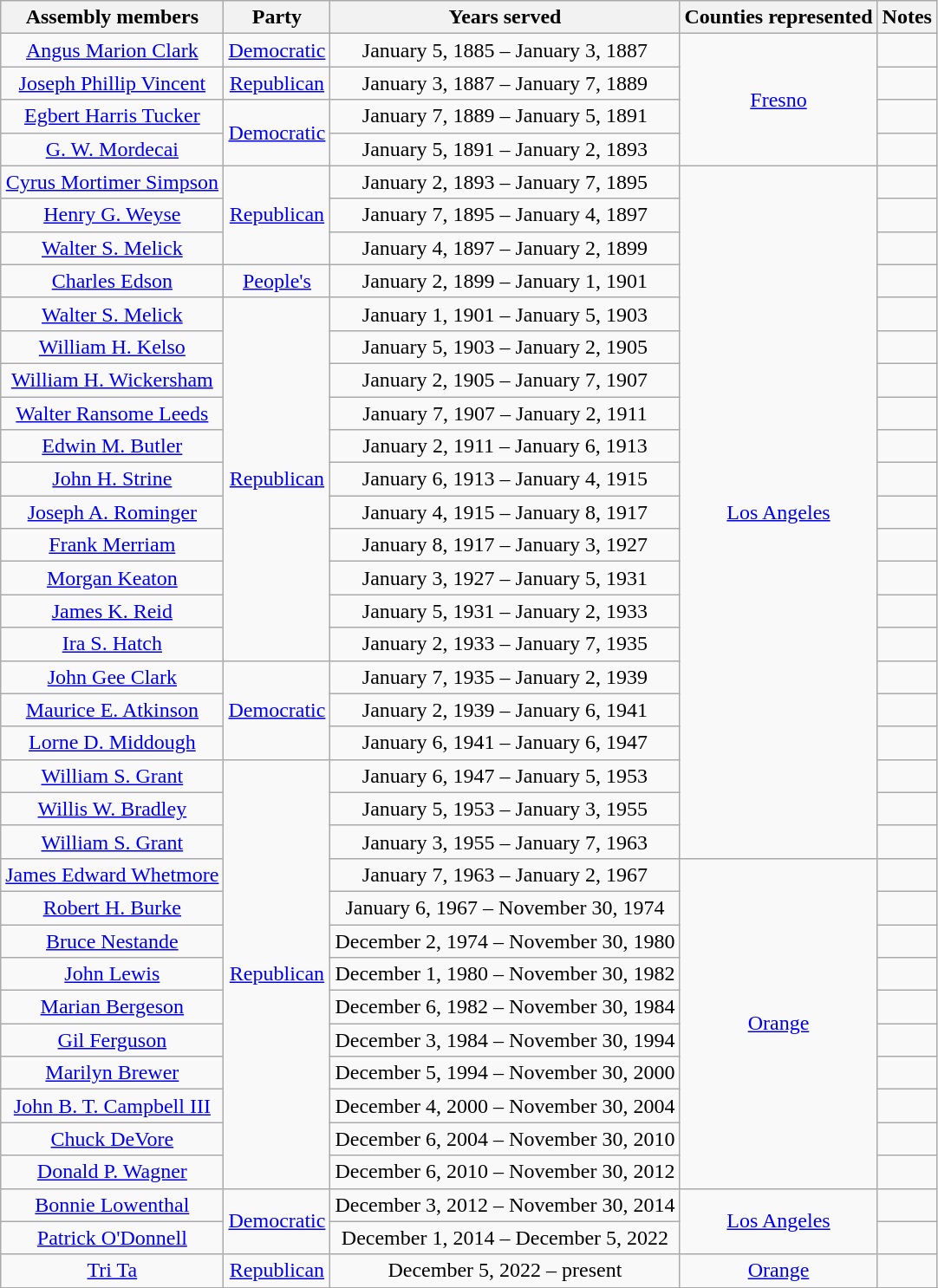<table class=wikitable style="text-align:center">
<tr>
<th>Assembly members</th>
<th>Party</th>
<th>Years served</th>
<th>Counties represented</th>
<th>Notes</th>
</tr>
<tr>
<td><a href='#'>Angus Marion Clark</a></td>
<td><a href='#'>Democratic</a></td>
<td>January 5, 1885 – January 3, 1887</td>
<td rowspan=4><a href='#'>Fresno</a></td>
<td></td>
</tr>
<tr>
<td><a href='#'>Joseph Phillip Vincent</a></td>
<td><a href='#'>Republican</a></td>
<td>January 3, 1887 – January 7, 1889</td>
<td></td>
</tr>
<tr>
<td><a href='#'>Egbert Harris Tucker</a></td>
<td rowspan=2 ><a href='#'>Democratic</a></td>
<td>January 7, 1889 – January 5, 1891</td>
<td></td>
</tr>
<tr>
<td><a href='#'>G. W. Mordecai</a></td>
<td>January 5, 1891 – January 2, 1893</td>
<td></td>
</tr>
<tr>
<td><a href='#'>Cyrus Mortimer Simpson</a></td>
<td rowspan=3 ><a href='#'>Republican</a></td>
<td>January 2, 1893 – January 7, 1895</td>
<td rowspan=21><a href='#'>Los Angeles</a></td>
<td></td>
</tr>
<tr>
<td><a href='#'>Henry G. Weyse</a></td>
<td>January 7, 1895 – January 4, 1897</td>
<td></td>
</tr>
<tr>
<td><a href='#'>Walter S. Melick</a></td>
<td>January 4, 1897 – January 2, 1899</td>
<td></td>
</tr>
<tr>
<td><a href='#'>Charles Edson</a></td>
<td><a href='#'>People's</a></td>
<td>January 2, 1899 – January 1, 1901</td>
<td></td>
</tr>
<tr>
<td><a href='#'>Walter S. Melick</a></td>
<td rowspan=11 ><a href='#'>Republican</a></td>
<td>January 1, 1901 – January 5, 1903</td>
<td></td>
</tr>
<tr>
<td><a href='#'>William H. Kelso</a></td>
<td>January 5, 1903 – January 2, 1905</td>
<td></td>
</tr>
<tr>
<td><a href='#'>William H. Wickersham</a></td>
<td>January 2, 1905 – January 7, 1907</td>
<td></td>
</tr>
<tr>
<td><a href='#'>Walter Ransome Leeds</a></td>
<td>January 7, 1907 – January 2, 1911</td>
<td></td>
</tr>
<tr>
<td><a href='#'>Edwin M. Butler</a></td>
<td>January 2, 1911 – January 6, 1913</td>
<td></td>
</tr>
<tr>
<td><a href='#'>John H. Strine</a></td>
<td>January 6, 1913 – January 4, 1915</td>
<td></td>
</tr>
<tr>
<td><a href='#'>Joseph A. Rominger</a></td>
<td>January 4, 1915 – January 8, 1917</td>
<td></td>
</tr>
<tr>
<td><a href='#'>Frank Merriam</a></td>
<td>January 8, 1917 – January 3, 1927</td>
<td></td>
</tr>
<tr>
<td><a href='#'>Morgan Keaton</a></td>
<td>January 3, 1927 – January 5, 1931</td>
<td></td>
</tr>
<tr>
<td><a href='#'>James K. Reid</a></td>
<td>January 5, 1931 – January 2, 1933</td>
<td></td>
</tr>
<tr>
<td><a href='#'>Ira S. Hatch</a></td>
<td>January 2, 1933 – January 7, 1935</td>
<td></td>
</tr>
<tr>
<td><a href='#'>John Gee Clark</a></td>
<td rowspan=3 ><a href='#'>Democratic</a></td>
<td>January 7, 1935 – January 2, 1939</td>
<td></td>
</tr>
<tr>
<td><a href='#'>Maurice E. Atkinson</a></td>
<td>January 2, 1939 – January 6, 1941</td>
<td></td>
</tr>
<tr>
<td><a href='#'>Lorne D. Middough</a></td>
<td>January 6, 1941 – January 6, 1947</td>
<td></td>
</tr>
<tr>
<td><a href='#'>William S. Grant</a></td>
<td rowspan=13 ><a href='#'>Republican</a></td>
<td>January 6, 1947 – January 5, 1953</td>
<td></td>
</tr>
<tr>
<td><a href='#'>Willis W. Bradley</a></td>
<td>January 5, 1953 – January 3, 1955</td>
<td></td>
</tr>
<tr>
<td><a href='#'>William S. Grant</a></td>
<td>January 3, 1955 – January 7, 1963</td>
<td></td>
</tr>
<tr>
<td><a href='#'>James Edward Whetmore</a></td>
<td>January 7, 1963 – January 2, 1967</td>
<td rowspan=10><a href='#'>Orange</a></td>
<td></td>
</tr>
<tr>
<td><a href='#'>Robert H. Burke</a></td>
<td>January 6, 1967 – November 30, 1974</td>
<td></td>
</tr>
<tr>
<td><a href='#'>Bruce Nestande</a></td>
<td>December 2, 1974 – November 30, 1980</td>
<td></td>
</tr>
<tr>
<td><a href='#'>John Lewis</a></td>
<td>December 1, 1980 – November 30, 1982</td>
<td></td>
</tr>
<tr>
<td><a href='#'>Marian Bergeson</a></td>
<td>December 6, 1982 – November 30, 1984</td>
<td></td>
</tr>
<tr>
<td><a href='#'>Gil Ferguson</a></td>
<td>December 3, 1984 – November 30, 1994</td>
<td></td>
</tr>
<tr>
<td><a href='#'>Marilyn Brewer</a></td>
<td>December 5, 1994 – November 30, 2000</td>
<td></td>
</tr>
<tr>
<td><a href='#'>John B. T. Campbell III</a></td>
<td>December 4, 2000 – November 30, 2004</td>
<td></td>
</tr>
<tr>
<td><a href='#'>Chuck DeVore</a></td>
<td>December 6, 2004 – November 30, 2010</td>
<td></td>
</tr>
<tr>
<td><a href='#'>Donald P. Wagner</a></td>
<td>December 6, 2010 – November 30, 2012</td>
<td></td>
</tr>
<tr>
<td><a href='#'>Bonnie Lowenthal</a></td>
<td rowspan=2 ><a href='#'>Democratic</a></td>
<td>December 3, 2012 – November 30, 2014</td>
<td rowspan=2><a href='#'>Los Angeles</a></td>
<td></td>
</tr>
<tr>
<td><a href='#'>Patrick O'Donnell</a></td>
<td>December 1, 2014 – December 5, 2022</td>
<td></td>
</tr>
<tr>
<td><a href='#'>Tri Ta</a></td>
<td><a href='#'>Republican</a></td>
<td>December 5, 2022 – present</td>
<td><a href='#'>Orange</a></td>
<td></td>
</tr>
<tr>
</tr>
</table>
